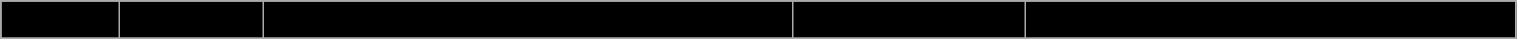<table class="wikitable" width="80%">
<tr align="center">
</tr>
<tr align="center" bgcolor=" ">
<td>March 12</td>
<td>1:00 pm ET</td>
<td>Minnesota (26-9-2) at Boston College (23-6-6)</td>
<td>Boston College, 4-1</td>
<td>Stack with two goals, Schaus with 31 saves</td>
</tr>
<tr align="center" bgcolor=" ">
</tr>
</table>
